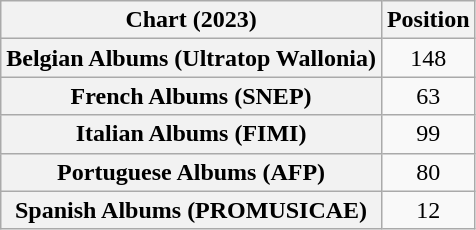<table class="wikitable sortable plainrowheaders" style="text-align:center">
<tr>
<th scope="col">Chart (2023)</th>
<th scope="col">Position</th>
</tr>
<tr>
<th scope="row">Belgian Albums (Ultratop Wallonia)</th>
<td>148</td>
</tr>
<tr>
<th scope="row">French Albums (SNEP)</th>
<td>63</td>
</tr>
<tr>
<th scope="row">Italian Albums (FIMI)</th>
<td>99</td>
</tr>
<tr>
<th scope="row">Portuguese Albums (AFP)</th>
<td>80</td>
</tr>
<tr>
<th scope="row">Spanish Albums (PROMUSICAE)</th>
<td>12</td>
</tr>
</table>
